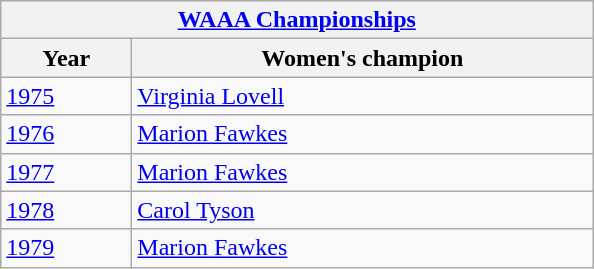<table class="wikitable">
<tr>
<th colspan="2"><a href='#'>WAAA Championships</a><br></th>
</tr>
<tr>
<th width=80>Year</th>
<th width=300>Women's champion</th>
</tr>
<tr>
<td><a href='#'>1975</a></td>
<td><a href='#'>Virginia Lovell</a></td>
</tr>
<tr>
<td><a href='#'>1976</a></td>
<td><a href='#'>Marion Fawkes</a></td>
</tr>
<tr>
<td><a href='#'>1977</a></td>
<td><a href='#'>Marion Fawkes</a></td>
</tr>
<tr>
<td><a href='#'>1978</a></td>
<td><a href='#'>Carol Tyson</a></td>
</tr>
<tr>
<td><a href='#'>1979</a></td>
<td><a href='#'>Marion Fawkes</a></td>
</tr>
</table>
